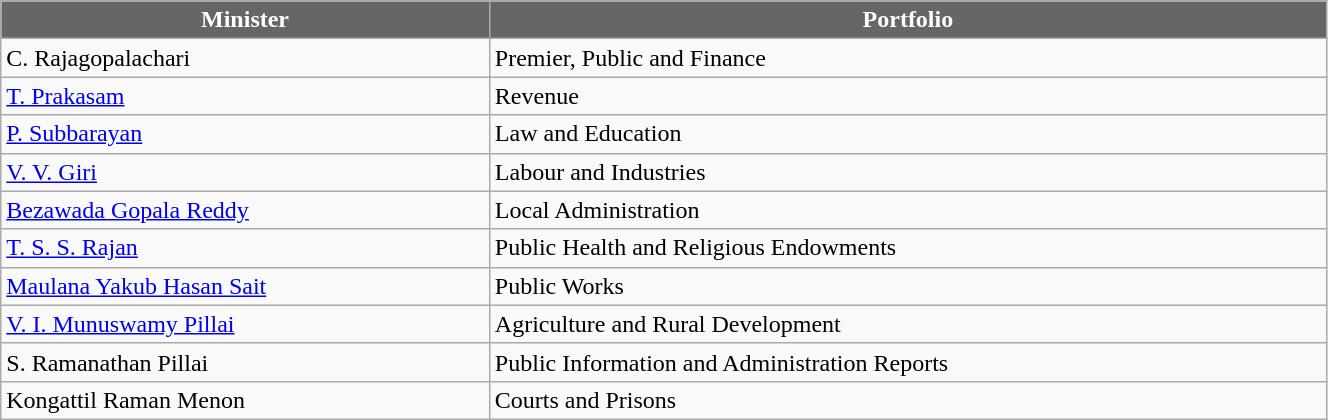<table class="wikitable" width="70%" style="font-size: x-big; font-family: verdana">
<tr>
<th style="background-color:#666666; color:white">Minister</th>
<th style="background-color:#666666; color:white">Portfolio</th>
</tr>
<tr>
<td>C. Rajagopalachari</td>
<td>Premier, Public and Finance</td>
</tr>
<tr>
<td><a href='#'>T. Prakasam</a></td>
<td>Revenue</td>
</tr>
<tr>
<td><a href='#'>P. Subbarayan</a></td>
<td>Law and Education</td>
</tr>
<tr>
<td><a href='#'>V. V. Giri</a></td>
<td>Labour and Industries</td>
</tr>
<tr>
<td><a href='#'>Bezawada Gopala Reddy</a></td>
<td>Local Administration</td>
</tr>
<tr>
<td><a href='#'>T. S. S. Rajan</a></td>
<td>Public Health and Religious Endowments</td>
</tr>
<tr>
<td><a href='#'>Maulana Yakub Hasan Sait</a></td>
<td>Public Works</td>
</tr>
<tr>
<td><a href='#'>V. I. Munuswamy Pillai</a></td>
<td>Agriculture and Rural Development</td>
</tr>
<tr>
<td>S. Ramanathan Pillai</td>
<td>Public Information and Administration Reports</td>
</tr>
<tr>
<td>Kongattil Raman Menon</td>
<td>Courts and Prisons</td>
</tr>
</table>
